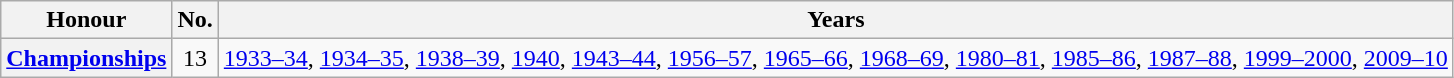<table class="wikitable plainrowheaders">
<tr>
<th scope=col>Honour</th>
<th scope=col>No.</th>
<th scope=col>Years</th>
</tr>
<tr>
<th scope=row><a href='#'>Championships</a></th>
<td align=center>13</td>
<td><a href='#'>1933–34</a>, <a href='#'>1934–35</a>, <a href='#'>1938–39</a>, <a href='#'>1940</a>, <a href='#'>1943–44</a>, <a href='#'>1956–57</a>, <a href='#'>1965–66</a>, <a href='#'>1968–69</a>, <a href='#'>1980–81</a>, <a href='#'>1985–86</a>, <a href='#'>1987–88</a>, <a href='#'>1999–2000</a>, <a href='#'>2009–10</a></td>
</tr>
</table>
